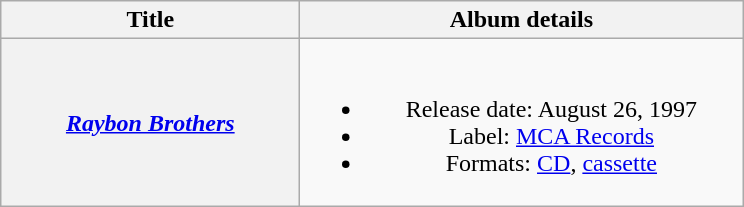<table class="wikitable plainrowheaders" style="text-align:center;">
<tr>
<th style="width:12em;">Title</th>
<th style="width:18em;">Album details</th>
</tr>
<tr>
<th scope="row"><em><a href='#'>Raybon Brothers</a></em></th>
<td><br><ul><li>Release date: August 26, 1997</li><li>Label: <a href='#'>MCA Records</a></li><li>Formats: <a href='#'>CD</a>, <a href='#'>cassette</a></li></ul></td>
</tr>
</table>
